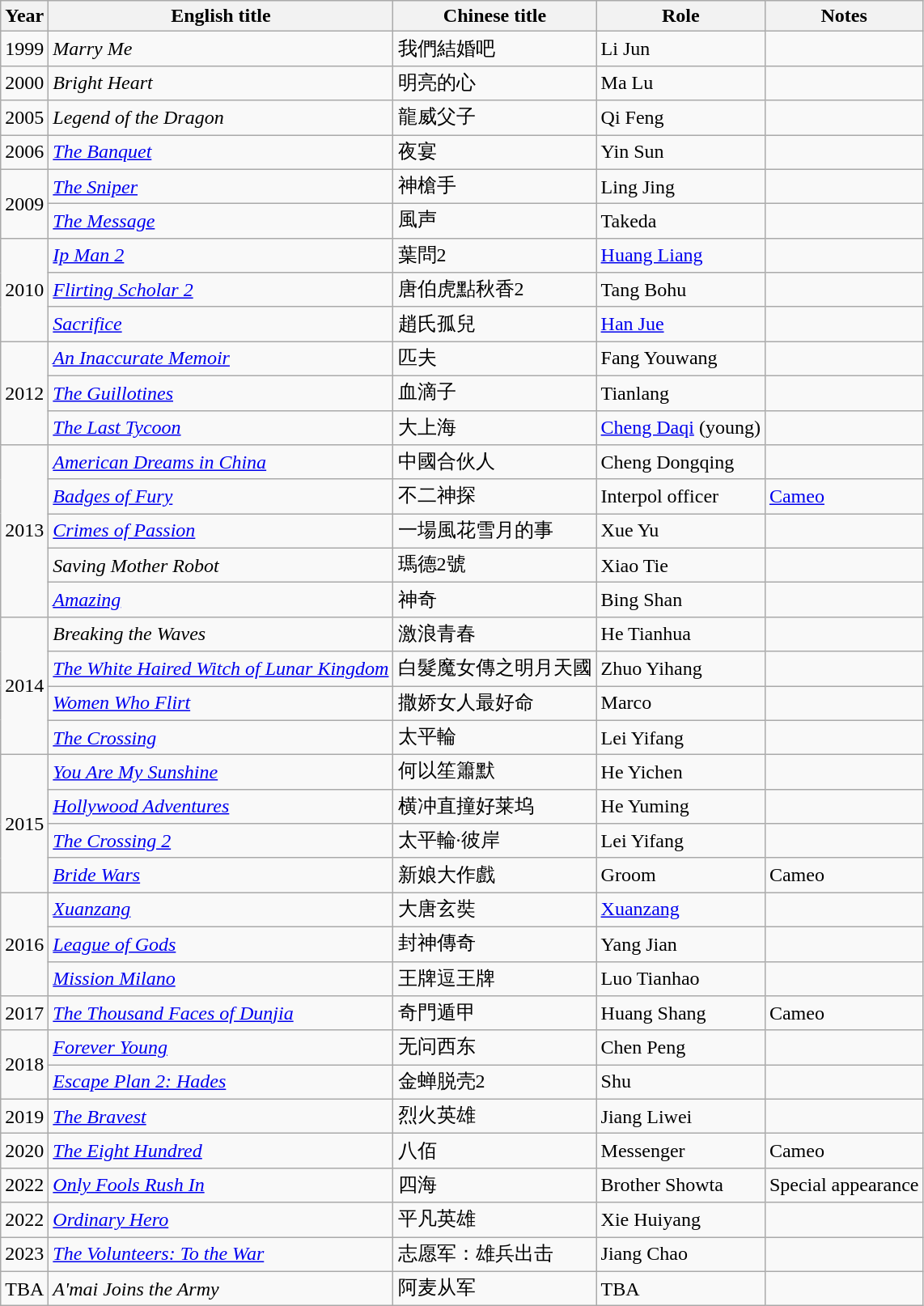<table class="wikitable sortable">
<tr>
<th>Year</th>
<th>English title</th>
<th>Chinese title</th>
<th>Role</th>
<th class="unsortable">Notes</th>
</tr>
<tr>
<td>1999</td>
<td><em>Marry Me</em></td>
<td>我們結婚吧</td>
<td>Li Jun</td>
<td></td>
</tr>
<tr>
<td>2000</td>
<td><em>Bright Heart</em></td>
<td>明亮的心</td>
<td>Ma Lu</td>
<td></td>
</tr>
<tr>
<td>2005</td>
<td><em>Legend of the Dragon</em></td>
<td>龍威父子</td>
<td>Qi Feng</td>
<td></td>
</tr>
<tr>
<td>2006</td>
<td><em><a href='#'>The Banquet</a></em></td>
<td>夜宴</td>
<td>Yin Sun</td>
<td></td>
</tr>
<tr>
<td rowspan=2>2009</td>
<td><em><a href='#'>The Sniper</a></em></td>
<td>神槍手</td>
<td>Ling Jing</td>
<td></td>
</tr>
<tr>
<td><em><a href='#'>The Message</a></em></td>
<td>風声</td>
<td>Takeda</td>
<td></td>
</tr>
<tr>
<td rowspan=3>2010</td>
<td><em><a href='#'>Ip Man 2</a></em></td>
<td>葉問2</td>
<td><a href='#'>Huang Liang</a></td>
<td></td>
</tr>
<tr>
<td><em><a href='#'>Flirting Scholar 2</a></em></td>
<td>唐伯虎點秋香2</td>
<td>Tang Bohu</td>
<td></td>
</tr>
<tr>
<td><em><a href='#'>Sacrifice</a></em></td>
<td>趙氏孤兒</td>
<td><a href='#'>Han Jue</a></td>
<td></td>
</tr>
<tr>
<td rowspan=3>2012</td>
<td><em><a href='#'>An Inaccurate Memoir</a></em></td>
<td>匹夫</td>
<td>Fang Youwang</td>
<td></td>
</tr>
<tr>
<td><em><a href='#'>The Guillotines</a></em></td>
<td>血滴子</td>
<td>Tianlang</td>
<td></td>
</tr>
<tr>
<td><em><a href='#'>The Last Tycoon</a></em></td>
<td>大上海</td>
<td><a href='#'>Cheng Daqi</a> (young)</td>
<td></td>
</tr>
<tr>
<td rowspan=5>2013</td>
<td><em><a href='#'>American Dreams in China</a></em></td>
<td>中國合伙人</td>
<td>Cheng Dongqing</td>
<td></td>
</tr>
<tr>
<td><em><a href='#'>Badges of Fury</a></em></td>
<td>不二神探</td>
<td>Interpol officer</td>
<td><a href='#'>Cameo</a></td>
</tr>
<tr>
<td><em><a href='#'>Crimes of Passion</a></em></td>
<td>一場風花雪月的事</td>
<td>Xue Yu</td>
<td></td>
</tr>
<tr>
<td><em>Saving Mother Robot</em></td>
<td>瑪德2號</td>
<td>Xiao Tie</td>
<td></td>
</tr>
<tr>
<td><em><a href='#'>Amazing</a></em></td>
<td>神奇</td>
<td>Bing Shan</td>
<td></td>
</tr>
<tr>
<td rowspan=4>2014</td>
<td><em>Breaking the Waves</em></td>
<td>激浪青春</td>
<td>He Tianhua</td>
<td></td>
</tr>
<tr>
<td><em><a href='#'>The White Haired Witch of Lunar Kingdom</a></em></td>
<td>白髮魔女傳之明月天國</td>
<td>Zhuo Yihang</td>
<td></td>
</tr>
<tr>
<td><em><a href='#'>Women Who Flirt</a></em></td>
<td>撒娇女人最好命</td>
<td>Marco</td>
<td></td>
</tr>
<tr>
<td><em><a href='#'>The Crossing</a></em></td>
<td>太平輪</td>
<td>Lei Yifang</td>
<td></td>
</tr>
<tr>
<td rowspan="4">2015</td>
<td><em><a href='#'>You Are My Sunshine</a></em></td>
<td>何以笙簫默</td>
<td>He Yichen</td>
<td></td>
</tr>
<tr>
<td><em><a href='#'>Hollywood Adventures</a></em></td>
<td>横冲直撞好莱坞</td>
<td>He Yuming</td>
<td></td>
</tr>
<tr>
<td><em><a href='#'>The Crossing 2</a></em></td>
<td>太平輪·彼岸</td>
<td>Lei Yifang</td>
<td></td>
</tr>
<tr>
<td><em><a href='#'>Bride Wars</a></em></td>
<td>新娘大作戲</td>
<td>Groom</td>
<td>Cameo</td>
</tr>
<tr>
<td rowspan=3>2016</td>
<td><em><a href='#'>Xuanzang</a></em></td>
<td>大唐玄奘</td>
<td><a href='#'>Xuanzang</a></td>
<td></td>
</tr>
<tr>
<td><em><a href='#'>League of Gods</a></em></td>
<td>封神傳奇</td>
<td>Yang Jian</td>
<td></td>
</tr>
<tr>
<td><em><a href='#'>Mission Milano</a></em></td>
<td>王牌逗王牌</td>
<td>Luo Tianhao</td>
<td></td>
</tr>
<tr>
<td>2017</td>
<td><em><a href='#'>The Thousand Faces of Dunjia</a></em></td>
<td>奇門遁甲</td>
<td>Huang Shang</td>
<td>Cameo</td>
</tr>
<tr>
<td rowspan=2>2018</td>
<td><em><a href='#'>Forever Young</a></em></td>
<td>无问西东</td>
<td>Chen Peng</td>
<td></td>
</tr>
<tr>
<td><em><a href='#'>Escape Plan 2: Hades</a></em></td>
<td>金蝉脱壳2</td>
<td>Shu</td>
<td></td>
</tr>
<tr>
<td>2019</td>
<td><em><a href='#'>The Bravest</a></em></td>
<td>烈火英雄</td>
<td>Jiang Liwei</td>
<td></td>
</tr>
<tr>
<td>2020</td>
<td><em><a href='#'>The Eight Hundred</a></em></td>
<td>八佰</td>
<td>Messenger</td>
<td>Cameo</td>
</tr>
<tr>
<td>2022</td>
<td><em><a href='#'>Only Fools Rush In</a></em></td>
<td>四海</td>
<td>Brother Showta</td>
<td>Special appearance</td>
</tr>
<tr>
<td>2022</td>
<td><em><a href='#'>Ordinary Hero</a></em></td>
<td>平凡英雄</td>
<td>Xie Huiyang</td>
<td></td>
</tr>
<tr>
<td>2023</td>
<td><em><a href='#'>The Volunteers: To the War</a></em></td>
<td>志愿军：雄兵出击</td>
<td>Jiang Chao</td>
<td></td>
</tr>
<tr>
<td>TBA</td>
<td><em>A'mai Joins the Army</em></td>
<td>阿麦从军</td>
<td>TBA</td>
<td></td>
</tr>
</table>
